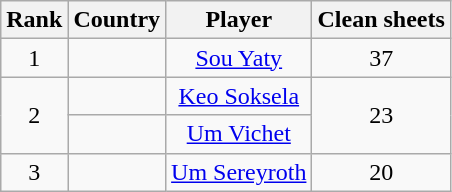<table class="wikitable" style="text-align:center;">
<tr>
<th>Rank</th>
<th>Country</th>
<th>Player</th>
<th>Clean sheets</th>
</tr>
<tr>
<td>1</td>
<td></td>
<td><a href='#'>Sou Yaty</a></td>
<td>37</td>
</tr>
<tr>
<td rowspan=2>2</td>
<td></td>
<td><a href='#'>Keo Soksela</a></td>
<td rowspan=2>23</td>
</tr>
<tr>
<td></td>
<td><a href='#'>Um Vichet</a></td>
</tr>
<tr>
<td>3</td>
<td></td>
<td><a href='#'>Um Sereyroth</a></td>
<td>20</td>
</tr>
</table>
